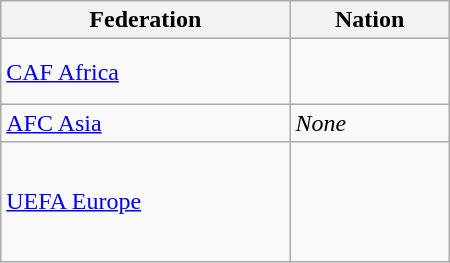<table class="wikitable" style="width:300px;">
<tr>
<th>Federation</th>
<th>Nation</th>
</tr>
<tr>
<td><a href='#'>CAF Africa</a></td>
<td><br><br></td>
</tr>
<tr>
<td><a href='#'>AFC Asia</a></td>
<td><em>None</em></td>
</tr>
<tr>
<td><a href='#'>UEFA Europe</a></td>
<td><br><br><br><br></td>
</tr>
</table>
